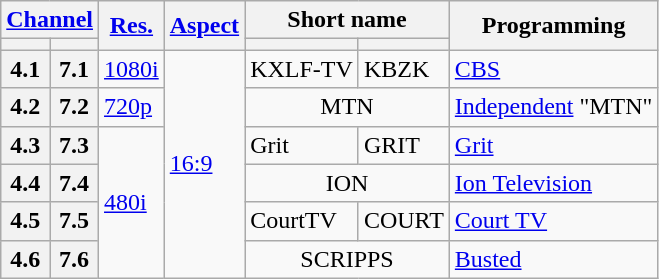<table class="wikitable">
<tr>
<th scope = "col" colspan="2"><a href='#'>Channel</a></th>
<th scope = "col" rowspan="2"><a href='#'>Res.</a></th>
<th scope = "col" rowspan="2"><a href='#'>Aspect</a></th>
<th scope = "col" colspan="2">Short name</th>
<th scope = "col" rowspan="2">Programming</th>
</tr>
<tr>
<th scope = "col"></th>
<th scope = "col"></th>
<th scope = "col"></th>
<th scope = "col"></th>
</tr>
<tr>
<th scope = "row">4.1</th>
<th>7.1</th>
<td><a href='#'>1080i</a></td>
<td rowspan="6"><a href='#'>16:9</a></td>
<td>KXLF-TV</td>
<td>KBZK</td>
<td><a href='#'>CBS</a></td>
</tr>
<tr>
<th scope = "row">4.2</th>
<th>7.2</th>
<td><a href='#'>720p</a></td>
<td colspan="2"; align="center">MTN</td>
<td><a href='#'>Independent</a> "MTN"</td>
</tr>
<tr>
<th scope = "row">4.3</th>
<th>7.3</th>
<td rowspan="4"><a href='#'>480i</a></td>
<td>Grit</td>
<td>GRIT</td>
<td><a href='#'>Grit</a></td>
</tr>
<tr>
<th scope = "row">4.4</th>
<th>7.4</th>
<td colspan="2"; align="center">ION</td>
<td><a href='#'>Ion Television</a></td>
</tr>
<tr>
<th scope = "row">4.5</th>
<th>7.5</th>
<td>CourtTV</td>
<td>COURT</td>
<td><a href='#'>Court TV</a></td>
</tr>
<tr>
<th scope = "row">4.6</th>
<th>7.6</th>
<td colspan="2"; align="center">SCRIPPS</td>
<td><a href='#'>Busted</a></td>
</tr>
</table>
